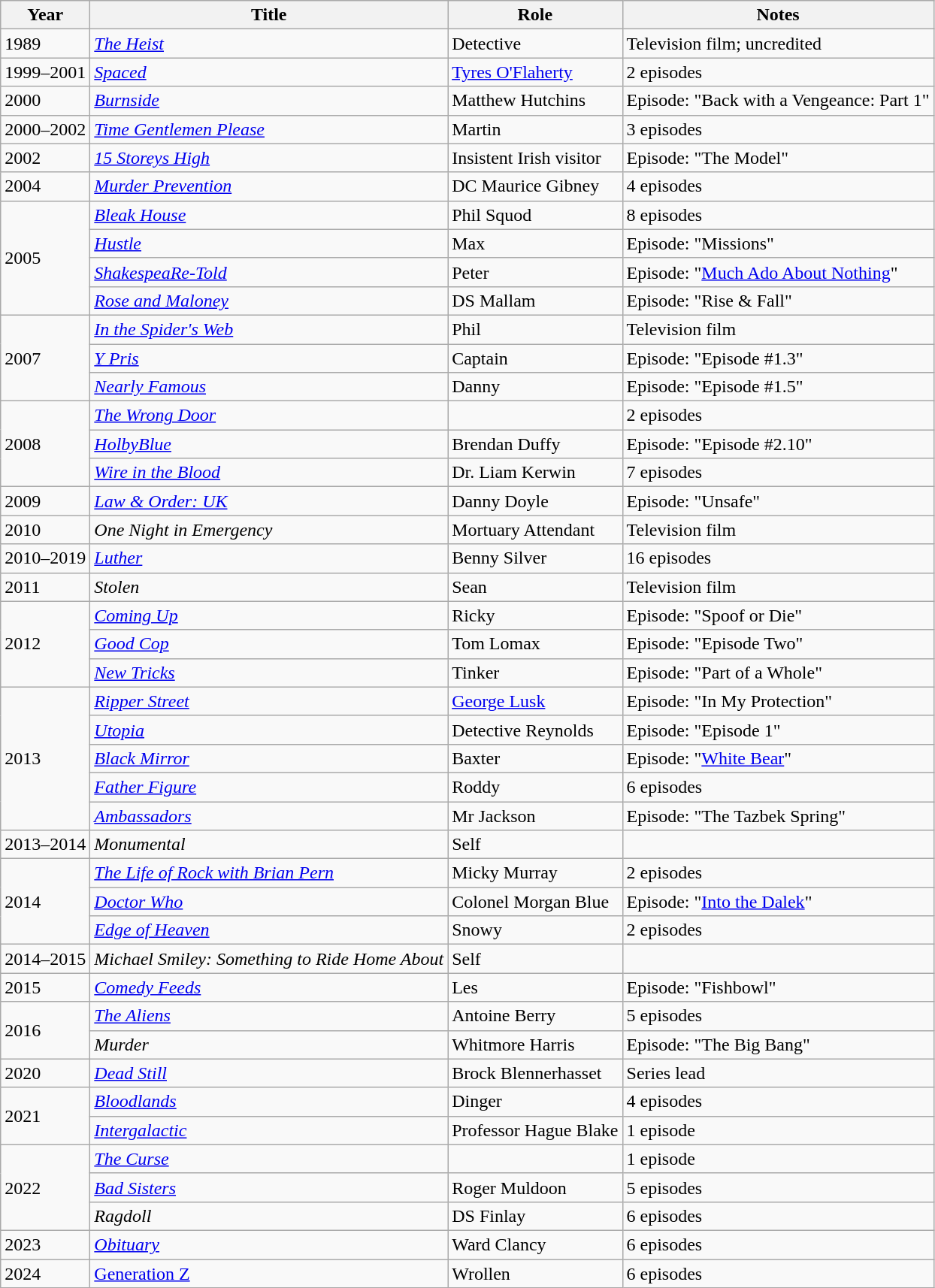<table class="wikitable sortable">
<tr>
<th>Year</th>
<th>Title</th>
<th>Role</th>
<th class="unsortable">Notes</th>
</tr>
<tr>
<td>1989</td>
<td><em><a href='#'>The Heist</a></em></td>
<td>Detective</td>
<td>Television film; uncredited</td>
</tr>
<tr>
<td>1999–2001</td>
<td><em><a href='#'>Spaced</a></em></td>
<td><a href='#'>Tyres O'Flaherty</a></td>
<td>2 episodes</td>
</tr>
<tr>
<td>2000</td>
<td><em><a href='#'>Burnside</a></em></td>
<td>Matthew Hutchins</td>
<td>Episode: "Back with a Vengeance: Part 1"</td>
</tr>
<tr>
<td>2000–2002</td>
<td><em><a href='#'>Time Gentlemen Please</a></em></td>
<td>Martin</td>
<td>3 episodes</td>
</tr>
<tr>
<td>2002</td>
<td><em><a href='#'>15 Storeys High</a></em></td>
<td>Insistent Irish visitor</td>
<td>Episode: "The Model"</td>
</tr>
<tr>
<td>2004</td>
<td><em><a href='#'>Murder Prevention</a></em></td>
<td>DC Maurice Gibney</td>
<td>4 episodes</td>
</tr>
<tr>
<td rowspan="4">2005</td>
<td><em><a href='#'>Bleak House</a></em></td>
<td>Phil Squod</td>
<td>8 episodes</td>
</tr>
<tr>
<td><em><a href='#'>Hustle</a></em></td>
<td>Max</td>
<td>Episode: "Missions"</td>
</tr>
<tr>
<td><em><a href='#'>ShakespeaRe-Told</a></em></td>
<td>Peter</td>
<td>Episode: "<a href='#'>Much Ado About Nothing</a>"</td>
</tr>
<tr>
<td><em><a href='#'>Rose and Maloney</a></em></td>
<td>DS Mallam</td>
<td>Episode: "Rise & Fall"</td>
</tr>
<tr>
<td rowspan="3">2007</td>
<td><em><a href='#'>In the Spider's Web</a></em></td>
<td>Phil</td>
<td>Television film</td>
</tr>
<tr>
<td><em><a href='#'>Y Pris</a></em></td>
<td>Captain</td>
<td>Episode: "Episode #1.3"</td>
</tr>
<tr>
<td><em><a href='#'>Nearly Famous</a></em></td>
<td>Danny</td>
<td>Episode: "Episode #1.5"</td>
</tr>
<tr>
<td rowspan="3">2008</td>
<td><em><a href='#'>The Wrong Door</a></em></td>
<td></td>
<td>2 episodes</td>
</tr>
<tr>
<td><em><a href='#'>HolbyBlue</a></em></td>
<td>Brendan Duffy</td>
<td>Episode: "Episode #2.10"</td>
</tr>
<tr>
<td><em><a href='#'>Wire in the Blood</a></em></td>
<td>Dr. Liam Kerwin</td>
<td>7 episodes</td>
</tr>
<tr>
<td>2009</td>
<td><em><a href='#'>Law & Order: UK</a></em></td>
<td>Danny Doyle</td>
<td>Episode: "Unsafe"</td>
</tr>
<tr>
<td>2010</td>
<td><em>One Night in Emergency</em></td>
<td>Mortuary Attendant</td>
<td>Television film</td>
</tr>
<tr>
<td>2010–2019</td>
<td><em><a href='#'>Luther</a></em></td>
<td>Benny Silver</td>
<td>16 episodes</td>
</tr>
<tr>
<td>2011</td>
<td><em>Stolen</em></td>
<td>Sean</td>
<td>Television film</td>
</tr>
<tr>
<td rowspan="3">2012</td>
<td><em><a href='#'>Coming Up</a></em></td>
<td>Ricky</td>
<td>Episode: "Spoof or Die"</td>
</tr>
<tr>
<td><em><a href='#'>Good Cop</a></em></td>
<td>Tom Lomax</td>
<td>Episode: "Episode Two"</td>
</tr>
<tr>
<td><em><a href='#'>New Tricks</a></em></td>
<td>Tinker</td>
<td>Episode: "Part of a Whole"</td>
</tr>
<tr>
<td rowspan="5">2013</td>
<td><em><a href='#'>Ripper Street</a></em></td>
<td><a href='#'>George Lusk</a></td>
<td>Episode: "In My Protection"</td>
</tr>
<tr>
<td><em><a href='#'>Utopia</a></em></td>
<td>Detective Reynolds</td>
<td>Episode: "Episode 1"</td>
</tr>
<tr>
<td><em><a href='#'>Black Mirror</a></em></td>
<td>Baxter</td>
<td>Episode: "<a href='#'>White Bear</a>"</td>
</tr>
<tr>
<td><em><a href='#'>Father Figure</a></em></td>
<td>Roddy</td>
<td>6 episodes</td>
</tr>
<tr>
<td><em><a href='#'>Ambassadors</a></em></td>
<td>Mr Jackson</td>
<td>Episode: "The Tazbek Spring"</td>
</tr>
<tr>
<td>2013–2014</td>
<td><em>Monumental</em></td>
<td>Self</td>
<td></td>
</tr>
<tr>
<td rowspan="3">2014</td>
<td><em><a href='#'>The Life of Rock with Brian Pern</a></em></td>
<td>Micky Murray</td>
<td>2 episodes</td>
</tr>
<tr>
<td><em><a href='#'>Doctor Who</a></em></td>
<td>Colonel Morgan Blue</td>
<td>Episode: "<a href='#'>Into the Dalek</a>"</td>
</tr>
<tr>
<td><em><a href='#'>Edge of Heaven</a></em></td>
<td>Snowy</td>
<td>2 episodes</td>
</tr>
<tr>
<td>2014–2015</td>
<td><em>Michael Smiley: Something to Ride Home About</em></td>
<td>Self</td>
<td></td>
</tr>
<tr>
<td>2015</td>
<td><em><a href='#'>Comedy Feeds</a></em></td>
<td>Les</td>
<td>Episode: "Fishbowl"</td>
</tr>
<tr>
<td rowspan="2">2016</td>
<td><em><a href='#'>The Aliens</a></em></td>
<td>Antoine Berry</td>
<td>5 episodes</td>
</tr>
<tr>
<td><em>Murder</em></td>
<td>Whitmore Harris</td>
<td>Episode: "The Big Bang"</td>
</tr>
<tr>
<td>2020</td>
<td><em><a href='#'>Dead Still</a></em></td>
<td>Brock Blennerhasset</td>
<td>Series lead</td>
</tr>
<tr>
<td rowspan="2">2021</td>
<td><em><a href='#'>Bloodlands</a></em></td>
<td>Dinger</td>
<td>4 episodes</td>
</tr>
<tr>
<td><em><a href='#'>Intergalactic</a></em></td>
<td>Professor Hague Blake</td>
<td>1 episode</td>
</tr>
<tr>
<td rowspan="3">2022</td>
<td><em><a href='#'>The Curse</a></em></td>
<td></td>
<td>1 episode</td>
</tr>
<tr>
<td><em><a href='#'>Bad Sisters</a></em></td>
<td>Roger Muldoon</td>
<td>5 episodes</td>
</tr>
<tr>
<td><em>Ragdoll</em></td>
<td>DS Finlay</td>
<td>6 episodes</td>
</tr>
<tr>
<td>2023</td>
<td><em><a href='#'>Obituary</a></em></td>
<td>Ward Clancy</td>
<td>6 episodes</td>
</tr>
<tr>
<td>2024</td>
<td><a href='#'>Generation Z</a></td>
<td>Wrollen</td>
<td>6 episodes</td>
</tr>
</table>
